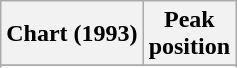<table class="wikitable sortable plainrowheaders">
<tr>
<th>Chart (1993)</th>
<th>Peak<br>position</th>
</tr>
<tr>
</tr>
<tr>
</tr>
<tr>
</tr>
<tr>
</tr>
<tr>
</tr>
<tr>
</tr>
</table>
